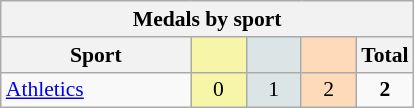<table class="wikitable" style="font-size:90%; text-align:center;">
<tr>
<th colspan="5">Medals by sport</th>
</tr>
<tr>
<th width="120">Sport</th>
<th scope="col" width="30" style="background:#F7F6A8;"></th>
<th scope="col" width="30" style="background:#DCE5E5;"></th>
<th scope="col" width="30" style="background:#FFDAB9;"></th>
<th width="30">Total</th>
</tr>
<tr>
<td align="left"><a href='#'>Athletics</a></td>
<td style="background:#F7F6A8;">0</td>
<td style="background:#DCE5E5;">1</td>
<td style="background:#FFDAB9;">2</td>
<td><strong>2</strong></td>
</tr>
</table>
